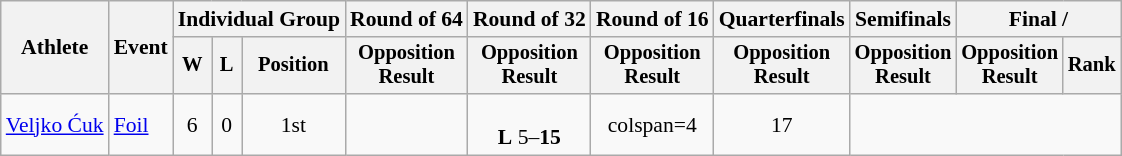<table class=wikitable style="font-size:90%">
<tr>
<th rowspan="2">Athlete</th>
<th rowspan="2">Event</th>
<th colspan="3">Individual Group</th>
<th>Round of 64</th>
<th>Round of 32</th>
<th>Round of 16</th>
<th>Quarterfinals</th>
<th>Semifinals</th>
<th colspan="2">Final / </th>
</tr>
<tr style="font-size:95%">
<th>W</th>
<th>L</th>
<th>Position</th>
<th>Opposition<br>Result</th>
<th>Opposition<br>Result</th>
<th>Opposition<br>Result</th>
<th>Opposition<br>Result</th>
<th>Opposition<br>Result</th>
<th>Opposition<br>Result</th>
<th>Rank</th>
</tr>
<tr align=center>
<td align=left><a href='#'>Veljko Ćuk</a></td>
<td align=left><a href='#'>Foil</a></td>
<td>6</td>
<td>0</td>
<td>1st</td>
<td></td>
<td><br><strong>L</strong> 5–<strong>15</strong></td>
<td>colspan=4 </td>
<td>17</td>
</tr>
</table>
